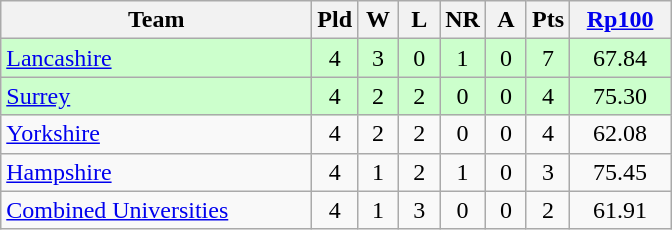<table class="wikitable" style="text-align: center;">
<tr>
<th width=200>Team</th>
<th width=20>Pld</th>
<th width=20>W</th>
<th width=20>L</th>
<th width=20>NR</th>
<th width=20>A</th>
<th width=20>Pts</th>
<th width=60><a href='#'>Rp100</a></th>
</tr>
<tr bgcolor="#ccffcc">
<td align=left><a href='#'>Lancashire</a></td>
<td>4</td>
<td>3</td>
<td>0</td>
<td>1</td>
<td>0</td>
<td>7</td>
<td>67.84</td>
</tr>
<tr bgcolor="#ccffcc">
<td align=left><a href='#'>Surrey</a></td>
<td>4</td>
<td>2</td>
<td>2</td>
<td>0</td>
<td>0</td>
<td>4</td>
<td>75.30</td>
</tr>
<tr>
<td align=left><a href='#'>Yorkshire</a></td>
<td>4</td>
<td>2</td>
<td>2</td>
<td>0</td>
<td>0</td>
<td>4</td>
<td>62.08</td>
</tr>
<tr>
<td align=left><a href='#'>Hampshire</a></td>
<td>4</td>
<td>1</td>
<td>2</td>
<td>1</td>
<td>0</td>
<td>3</td>
<td>75.45</td>
</tr>
<tr>
<td align=left><a href='#'>Combined Universities</a></td>
<td>4</td>
<td>1</td>
<td>3</td>
<td>0</td>
<td>0</td>
<td>2</td>
<td>61.91</td>
</tr>
</table>
